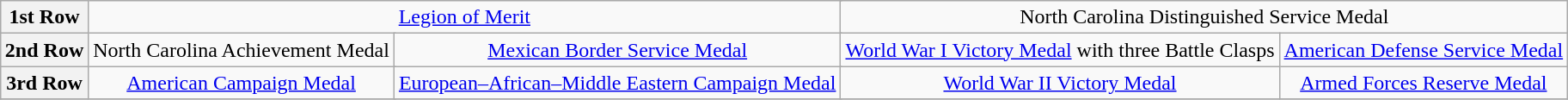<table class="wikitable" style="margin:1em auto; text-align:center;">
<tr>
<th>1st Row</th>
<td colspan="8"><a href='#'>Legion of Merit</a></td>
<td colspan="7">North Carolina Distinguished Service Medal</td>
</tr>
<tr>
<th>2nd Row</th>
<td colspan="4">North Carolina Achievement Medal</td>
<td colspan="4"><a href='#'>Mexican Border Service Medal</a></td>
<td colspan="4"><a href='#'>World War I Victory Medal</a> with three Battle Clasps</td>
<td colspan="4"><a href='#'>American Defense Service Medal</a></td>
</tr>
<tr>
<th>3rd Row</th>
<td colspan="4"><a href='#'>American Campaign Medal</a></td>
<td colspan="4"><a href='#'>European–African–Middle Eastern Campaign Medal</a></td>
<td colspan="4"><a href='#'>World War II Victory Medal</a></td>
<td colspan="4"><a href='#'>Armed Forces Reserve Medal</a></td>
</tr>
<tr>
</tr>
</table>
